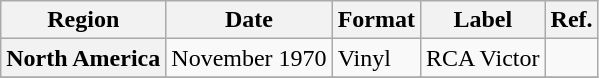<table class="wikitable plainrowheaders">
<tr>
<th scope="col">Region</th>
<th scope="col">Date</th>
<th scope="col">Format</th>
<th scope="col">Label</th>
<th scope="col">Ref.</th>
</tr>
<tr>
<th scope="row">North America</th>
<td>November 1970</td>
<td>Vinyl</td>
<td>RCA Victor</td>
<td></td>
</tr>
<tr>
</tr>
</table>
